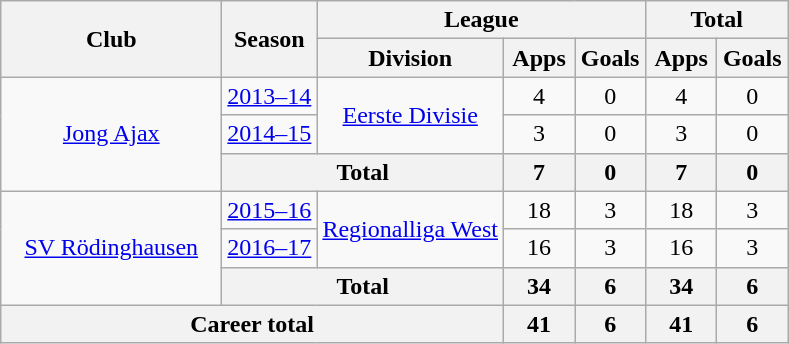<table class="wikitable" style="text-align:center">
<tr>
<th rowspan="2" width="140">Club</th>
<th rowspan="2">Season</th>
<th colspan="3">League</th>
<th colspan="2">Total</th>
</tr>
<tr>
<th>Division</th>
<th width="40">Apps</th>
<th width="40">Goals</th>
<th width="40">Apps</th>
<th width="40">Goals</th>
</tr>
<tr>
<td rowspan="3"><a href='#'>Jong Ajax</a></td>
<td><a href='#'>2013–14</a></td>
<td rowspan="2"><a href='#'>Eerste Divisie</a></td>
<td>4</td>
<td>0</td>
<td>4</td>
<td>0</td>
</tr>
<tr>
<td><a href='#'>2014–15</a></td>
<td>3</td>
<td>0</td>
<td>3</td>
<td>0</td>
</tr>
<tr>
<th colspan="2">Total</th>
<th>7</th>
<th>0</th>
<th>7</th>
<th>0</th>
</tr>
<tr>
<td rowspan="3"><a href='#'>SV Rödinghausen</a></td>
<td><a href='#'>2015–16</a></td>
<td rowspan="2"><a href='#'>Regionalliga West</a></td>
<td>18</td>
<td>3</td>
<td>18</td>
<td>3</td>
</tr>
<tr>
<td><a href='#'>2016–17</a></td>
<td>16</td>
<td>3</td>
<td>16</td>
<td>3</td>
</tr>
<tr>
<th colspan="2">Total</th>
<th>34</th>
<th>6</th>
<th>34</th>
<th>6</th>
</tr>
<tr>
<th colspan="3">Career total</th>
<th>41</th>
<th>6</th>
<th>41</th>
<th>6</th>
</tr>
</table>
